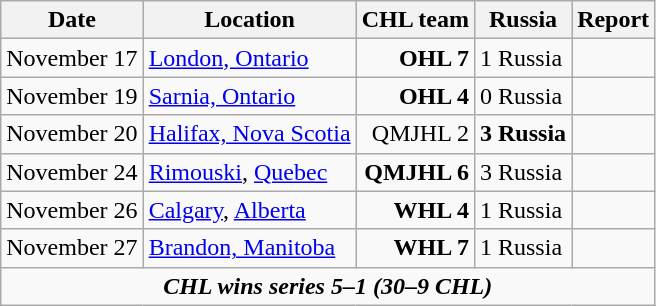<table class="wikitable">
<tr>
<th>Date</th>
<th>Location</th>
<th>CHL team</th>
<th>Russia</th>
<th>Report</th>
</tr>
<tr>
<td>November 17</td>
<td><a href='#'>London, Ontario</a></td>
<td align="right"><strong>OHL 7</strong></td>
<td>1 Russia</td>
<td></td>
</tr>
<tr>
<td>November 19</td>
<td><a href='#'>Sarnia, Ontario</a></td>
<td align="right"><strong>OHL 4</strong></td>
<td>0 Russia</td>
<td></td>
</tr>
<tr>
<td>November 20</td>
<td><a href='#'>Halifax, Nova Scotia</a></td>
<td align="right">QMJHL 2</td>
<td><strong>3 Russia</strong></td>
<td></td>
</tr>
<tr>
<td>November 24</td>
<td><a href='#'>Rimouski</a>, <a href='#'>Quebec</a></td>
<td align="right"><strong>QMJHL 6</strong></td>
<td>3 Russia</td>
<td></td>
</tr>
<tr>
<td>November 26</td>
<td><a href='#'>Calgary</a>, <a href='#'>Alberta</a></td>
<td align="right"><strong>WHL 4</strong></td>
<td>1 Russia</td>
<td></td>
</tr>
<tr>
<td>November 27</td>
<td><a href='#'>Brandon, Manitoba</a></td>
<td align="right"><strong>WHL 7</strong></td>
<td>1 Russia</td>
<td></td>
</tr>
<tr align="center">
<td colspan="5"><strong><em>CHL wins series 5–1 (30–9 CHL)</em></strong></td>
</tr>
</table>
